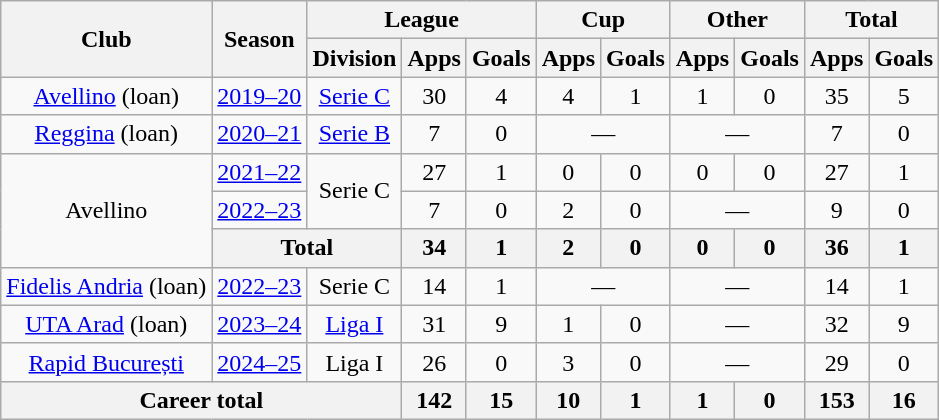<table class="wikitable" style="text-align:center">
<tr>
<th rowspan="2">Club</th>
<th rowspan="2">Season</th>
<th colspan="3">League</th>
<th colspan="2">Cup</th>
<th colspan="2">Other</th>
<th colspan="2">Total</th>
</tr>
<tr>
<th>Division</th>
<th>Apps</th>
<th>Goals</th>
<th>Apps</th>
<th>Goals</th>
<th>Apps</th>
<th>Goals</th>
<th>Apps</th>
<th>Goals</th>
</tr>
<tr>
<td><a href='#'>Avellino</a> (loan)</td>
<td><a href='#'>2019–20</a></td>
<td><a href='#'>Serie C</a></td>
<td>30</td>
<td>4</td>
<td>4</td>
<td>1</td>
<td>1</td>
<td>0</td>
<td>35</td>
<td>5</td>
</tr>
<tr>
<td><a href='#'>Reggina</a> (loan)</td>
<td><a href='#'>2020–21</a></td>
<td><a href='#'>Serie B</a></td>
<td>7</td>
<td>0</td>
<td colspan="2">—</td>
<td colspan="2">—</td>
<td>7</td>
<td>0</td>
</tr>
<tr>
<td rowspan="3">Avellino</td>
<td><a href='#'>2021–22</a></td>
<td rowspan="2">Serie C</td>
<td>27</td>
<td>1</td>
<td>0</td>
<td>0</td>
<td>0</td>
<td>0</td>
<td>27</td>
<td>1</td>
</tr>
<tr>
<td><a href='#'>2022–23</a></td>
<td>7</td>
<td>0</td>
<td>2</td>
<td>0</td>
<td colspan="2">—</td>
<td>9</td>
<td>0</td>
</tr>
<tr>
<th colspan="2">Total</th>
<th>34</th>
<th>1</th>
<th>2</th>
<th>0</th>
<th>0</th>
<th>0</th>
<th>36</th>
<th>1</th>
</tr>
<tr>
<td><a href='#'>Fidelis Andria</a> (loan)</td>
<td><a href='#'>2022–23</a></td>
<td>Serie C</td>
<td>14</td>
<td>1</td>
<td colspan="2">—</td>
<td colspan="2">—</td>
<td>14</td>
<td>1</td>
</tr>
<tr>
<td><a href='#'>UTA Arad</a> (loan)</td>
<td><a href='#'>2023–24</a></td>
<td><a href='#'>Liga I</a></td>
<td>31</td>
<td>9</td>
<td>1</td>
<td>0</td>
<td colspan="2">—</td>
<td>32</td>
<td>9</td>
</tr>
<tr>
<td><a href='#'>Rapid București</a></td>
<td><a href='#'>2024–25</a></td>
<td>Liga I</td>
<td>26</td>
<td>0</td>
<td>3</td>
<td>0</td>
<td colspan="2">—</td>
<td>29</td>
<td>0</td>
</tr>
<tr>
<th colspan="3">Career total</th>
<th>142</th>
<th>15</th>
<th>10</th>
<th>1</th>
<th>1</th>
<th>0</th>
<th>153</th>
<th>16</th>
</tr>
</table>
